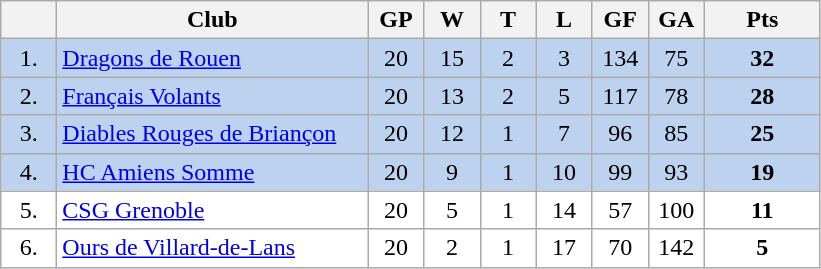<table class="wikitable">
<tr>
<th width="30"></th>
<th width="200">Club</th>
<th width="30">GP</th>
<th width="30">W</th>
<th width="30">T</th>
<th width="30">L</th>
<th width="30">GF</th>
<th width="30">GA</th>
<th width="70">Pts</th>
</tr>
<tr bgcolor="#BCD2EE" align="center">
<td>1.</td>
<td align="left"><a href='#'>Dragons de Rouen</a></td>
<td>20</td>
<td>15</td>
<td>2</td>
<td>3</td>
<td>134</td>
<td>75</td>
<td><strong>32</strong></td>
</tr>
<tr bgcolor="#BCD2EE" align="center">
<td>2.</td>
<td align="left"><a href='#'>Français Volants</a></td>
<td>20</td>
<td>13</td>
<td>2</td>
<td>5</td>
<td>117</td>
<td>78</td>
<td><strong>28</strong></td>
</tr>
<tr bgcolor="#BCD2EE" align="center">
<td>3.</td>
<td align="left"><a href='#'>Diables Rouges de Briançon</a></td>
<td>20</td>
<td>12</td>
<td>1</td>
<td>7</td>
<td>96</td>
<td>85</td>
<td><strong>25</strong></td>
</tr>
<tr bgcolor="#BCD2EE" align="center">
<td>4.</td>
<td align="left"><a href='#'>HC Amiens Somme</a></td>
<td>20</td>
<td>9</td>
<td>1</td>
<td>10</td>
<td>99</td>
<td>93</td>
<td><strong>19</strong></td>
</tr>
<tr bgcolor="#FFFFFF" align="center">
<td>5.</td>
<td align="left"><a href='#'>CSG Grenoble</a></td>
<td>20</td>
<td>5</td>
<td>1</td>
<td>14</td>
<td>57</td>
<td>100</td>
<td><strong>11</strong></td>
</tr>
<tr bgcolor="#FFFFFF" align="center">
<td>6.</td>
<td align="left"><a href='#'>Ours de Villard-de-Lans</a></td>
<td>20</td>
<td>2</td>
<td>1</td>
<td>17</td>
<td>70</td>
<td>142</td>
<td><strong>5</strong></td>
</tr>
</table>
